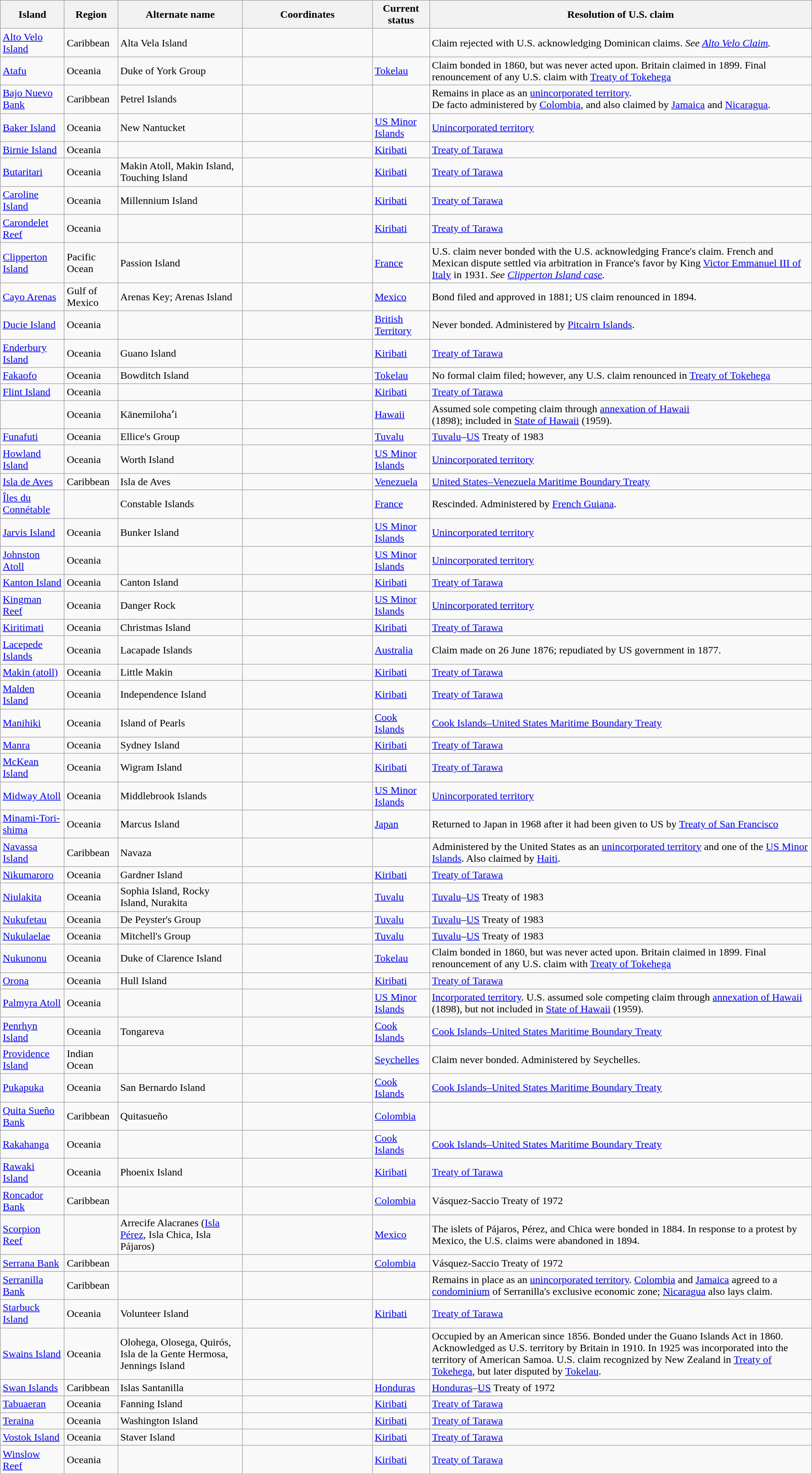<table class="wikitable sortable">
<tr>
<th>Island</th>
<th>Region</th>
<th>Alternate name</th>
<th style="width:12em">Coordinates</th>
<th>Current status</th>
<th>Resolution of U.S. claim</th>
</tr>
<tr>
<td><a href='#'>Alto Velo Island</a></td>
<td>Caribbean</td>
<td>Alta Vela Island</td>
<td data-sort-value=-17.28></td>
<td><a href='#'></a></td>
<td>Claim rejected with U.S. acknowledging Dominican claims. <em>See <a href='#'>Alto Velo Claim</a>.</em></td>
</tr>
<tr>
<td><a href='#'>Atafu</a></td>
<td>Oceania</td>
<td>Duke of York Group</td>
<td data-sort-value=8.33></td>
<td><a href='#'>Tokelau</a></td>
<td>Claim bonded in 1860, but was never acted upon. Britain claimed in 1899. Final renouncement of any U.S. claim with <a href='#'>Treaty of Tokehega</a></td>
</tr>
<tr>
<td><a href='#'>Bajo Nuevo Bank</a></td>
<td>Caribbean</td>
<td>Petrel Islands</td>
<td data-sort-value=-15.53></td>
<td></td>
<td>Remains in place as an <a href='#'>unincorporated territory</a>.<br>De facto administered by <a href='#'>Colombia</a>, and also claimed by <a href='#'>Jamaica</a> and <a href='#'>Nicaragua</a>.</td>
</tr>
<tr>
<td><a href='#'>Baker Island</a></td>
<td>Oceania</td>
<td>New Nantucket</td>
<td data-sort-value=-0.11></td>
<td><a href='#'>US Minor Islands</a></td>
<td><a href='#'>Unincorporated territory</a></td>
</tr>
<tr>
<td><a href='#'>Birnie Island</a></td>
<td>Oceania</td>
<td></td>
<td data-sort-value=3.35></td>
<td><a href='#'>Kiribati</a></td>
<td><a href='#'>Treaty of Tarawa</a></td>
</tr>
<tr>
<td><a href='#'>Butaritari</a></td>
<td>Oceania</td>
<td>Makin Atoll, Makin Island, Touching Island</td>
<td data-sort-value=-3.10></td>
<td><a href='#'>Kiribati</a></td>
<td><a href='#'>Treaty of Tarawa</a></td>
</tr>
<tr>
<td><a href='#'>Caroline Island</a></td>
<td>Oceania</td>
<td>Millennium Island</td>
<td data-sort-value=9.56></td>
<td><a href='#'>Kiribati</a></td>
<td><a href='#'>Treaty of Tarawa</a></td>
</tr>
<tr>
<td><a href='#'>Carondelet Reef</a></td>
<td>Oceania</td>
<td></td>
<td data-sort-value=5.34></td>
<td><a href='#'>Kiribati</a></td>
<td><a href='#'>Treaty of Tarawa</a></td>
</tr>
<tr>
<td><a href='#'>Clipperton Island</a></td>
<td>Pacific Ocean</td>
<td>Passion Island</td>
<td data-sort-value=-10.18></td>
<td><a href='#'>France</a></td>
<td>U.S. claim never bonded with the U.S. acknowledging France's claim. French and Mexican dispute settled via arbitration in France's favor by King <a href='#'>Victor Emmanuel III of Italy</a> in 1931. <em>See <a href='#'>Clipperton Island case</a>.</em></td>
</tr>
<tr>
<td><a href='#'>Cayo Arenas</a></td>
<td>Gulf of Mexico</td>
<td>Arenas Key; Arenas Island</td>
<td data-sort-value=-10.18></td>
<td><a href='#'>Mexico</a></td>
<td>Bond filed and approved in 1881; US claim renounced in 1894.</td>
</tr>
<tr>
<td><a href='#'>Ducie Island</a></td>
<td>Oceania</td>
<td></td>
<td data-sort-value=24.4></td>
<td><a href='#'>British Territory</a></td>
<td>Never bonded. Administered by <a href='#'>Pitcairn Islands</a>.</td>
</tr>
<tr>
<td><a href='#'>Enderbury Island</a></td>
<td>Oceania</td>
<td>Guano Island</td>
<td data-sort-value=3.08></td>
<td><a href='#'>Kiribati</a></td>
<td><a href='#'>Treaty of Tarawa</a></td>
</tr>
<tr>
<td><a href='#'>Fakaofo</a></td>
<td>Oceania</td>
<td>Bowditch Island</td>
<td data-sort-value=9.21></td>
<td><a href='#'>Tokelau</a></td>
<td>No formal claim filed; however, any U.S. claim renounced in <a href='#'>Treaty of Tokehega</a></td>
</tr>
<tr>
<td><a href='#'>Flint Island</a></td>
<td>Oceania</td>
<td></td>
<td data-sort-value=11.25></td>
<td><a href='#'>Kiribati</a></td>
<td><a href='#'>Treaty of Tarawa</a></td>
</tr>
<tr>
<td></td>
<td>Oceania</td>
<td>Kānemilohaʻi</td>
<td data-sort-value=-23.44></td>
<td><a href='#'>Hawaii</a></td>
<td>Assumed sole competing claim through <a href='#'>annexation of Hawaii</a><br>(1898); included in <a href='#'>State of Hawaii</a> (1959).</td>
</tr>
<tr>
<td><a href='#'>Funafuti</a></td>
<td>Oceania</td>
<td>Ellice's Group</td>
<td data-sort-value=8.31></td>
<td><a href='#'>Tuvalu</a></td>
<td><a href='#'>Tuvalu</a>–<a href='#'>US</a> Treaty of 1983</td>
</tr>
<tr>
<td><a href='#'>Howland Island</a></td>
<td>Oceania</td>
<td>Worth Island</td>
<td data-sort-value=-0.48></td>
<td><a href='#'>US Minor Islands</a></td>
<td><a href='#'>Unincorporated territory</a></td>
</tr>
<tr>
<td><a href='#'>Isla de Aves</a></td>
<td>Caribbean</td>
<td>Isla de Aves</td>
<td data-sort-value=-15.40></td>
<td><a href='#'>Venezuela</a></td>
<td><a href='#'>United States–Venezuela Maritime Boundary Treaty</a></td>
</tr>
<tr>
<td><a href='#'>Îles du Connétable</a></td>
<td></td>
<td>Constable Islands</td>
<td data-sort-value=-4.49></td>
<td><a href='#'>France</a></td>
<td>Rescinded. Administered by <a href='#'>French Guiana</a>.</td>
</tr>
<tr>
<td><a href='#'>Jarvis Island</a></td>
<td>Oceania</td>
<td>Bunker Island</td>
<td data-sort-value=0.22></td>
<td><a href='#'>US Minor Islands</a></td>
<td><a href='#'>Unincorporated territory</a></td>
</tr>
<tr>
<td><a href='#'>Johnston Atoll</a></td>
<td>Oceania</td>
<td></td>
<td data-sort-value=-16.44></td>
<td><a href='#'>US Minor Islands</a></td>
<td><a href='#'>Unincorporated territory</a></td>
</tr>
<tr>
<td><a href='#'>Kanton Island</a></td>
<td>Oceania</td>
<td>Canton Island</td>
<td data-sort-value=2.5></td>
<td><a href='#'>Kiribati</a></td>
<td><a href='#'>Treaty of Tarawa</a></td>
</tr>
<tr>
<td><a href='#'>Kingman Reef</a></td>
<td>Oceania</td>
<td>Danger Rock</td>
<td data-sort-value=-6.24></td>
<td><a href='#'>US Minor Islands</a></td>
<td><a href='#'>Unincorporated territory</a></td>
</tr>
<tr>
<td><a href='#'>Kiritimati</a></td>
<td>Oceania</td>
<td>Christmas Island</td>
<td data-sort-value=-1.52></td>
<td><a href='#'>Kiribati</a></td>
<td><a href='#'>Treaty of Tarawa</a></td>
</tr>
<tr>
<td><a href='#'>Lacepede Islands</a></td>
<td>Oceania</td>
<td>Lacapade  Islands</td>
<td data-sort-value=16.51></td>
<td><a href='#'>Australia</a></td>
<td>Claim made on 26 June 1876; repudiated by US government in 1877.</td>
</tr>
<tr>
<td><a href='#'>Makin (atoll)</a></td>
<td>Oceania</td>
<td>Little Makin</td>
<td data-sort-value=-3.23></td>
<td><a href='#'>Kiribati</a></td>
<td><a href='#'>Treaty of Tarawa</a></td>
</tr>
<tr>
<td><a href='#'>Malden Island</a></td>
<td>Oceania</td>
<td>Independence Island</td>
<td data-sort-value=4.01></td>
<td><a href='#'>Kiribati</a></td>
<td><a href='#'>Treaty of Tarawa</a></td>
</tr>
<tr>
<td><a href='#'>Manihiki</a></td>
<td>Oceania</td>
<td>Island of Pearls</td>
<td data-sort-value=10.24></td>
<td><a href='#'>Cook Islands</a></td>
<td><a href='#'>Cook Islands–United States Maritime Boundary Treaty</a></td>
</tr>
<tr>
<td><a href='#'>Manra</a></td>
<td>Oceania</td>
<td>Sydney Island</td>
<td data-sort-value=4.27></td>
<td><a href='#'>Kiribati</a></td>
<td><a href='#'>Treaty of Tarawa</a></td>
</tr>
<tr>
<td><a href='#'>McKean Island</a></td>
<td>Oceania</td>
<td>Wigram Island</td>
<td data-sort-value=3.35></td>
<td><a href='#'>Kiribati</a></td>
<td><a href='#'>Treaty of Tarawa</a></td>
</tr>
<tr>
<td><a href='#'>Midway Atoll</a></td>
<td>Oceania</td>
<td>Middlebrook Islands</td>
<td data-sort-value=-28.12></td>
<td><a href='#'>US Minor Islands</a></td>
<td><a href='#'>Unincorporated territory</a></td>
</tr>
<tr>
<td><a href='#'>Minami-Tori-shima</a></td>
<td>Oceania</td>
<td>Marcus Island</td>
<td data-sort-value=-24.18></td>
<td><a href='#'>Japan</a></td>
<td>Returned to Japan in 1968 after it had been given to US by <a href='#'>Treaty of San Francisco</a></td>
</tr>
<tr>
<td><a href='#'>Navassa Island</a></td>
<td>Caribbean</td>
<td>Navaza</td>
<td data-sort-value=-18.24></td>
<td></td>
<td>Administered by the United States as an <a href='#'>unincorporated territory</a> and one of the <a href='#'>US Minor Islands</a>. Also claimed by <a href='#'>Haiti</a>.</td>
</tr>
<tr>
<td><a href='#'>Nikumaroro</a></td>
<td>Oceania</td>
<td>Gardner Island</td>
<td data-sort-value=4.40></td>
<td><a href='#'>Kiribati</a></td>
<td><a href='#'>Treaty of Tarawa</a></td>
</tr>
<tr>
<td><a href='#'>Niulakita</a></td>
<td>Oceania</td>
<td>Sophia Island, Rocky Island, Nurakita</td>
<td data-sort-value=10.45></td>
<td><a href='#'>Tuvalu</a></td>
<td><a href='#'>Tuvalu</a>–<a href='#'>US</a> Treaty of 1983</td>
</tr>
<tr>
<td><a href='#'>Nukufetau</a></td>
<td>Oceania</td>
<td>De Peyster's Group</td>
<td data-sort-value=8></td>
<td><a href='#'>Tuvalu</a></td>
<td><a href='#'>Tuvalu</a>–<a href='#'>US</a> Treaty of 1983</td>
</tr>
<tr>
<td><a href='#'>Nukulaelae</a></td>
<td>Oceania</td>
<td>Mitchell's Group</td>
<td data-sort-value=9.22></td>
<td><a href='#'>Tuvalu</a></td>
<td><a href='#'>Tuvalu</a>–<a href='#'>US</a> Treaty of 1983</td>
</tr>
<tr>
<td><a href='#'>Nukunonu</a></td>
<td>Oceania</td>
<td>Duke of Clarence Island</td>
<td data-sort-value=9.10></td>
<td><a href='#'>Tokelau</a></td>
<td>Claim bonded in 1860, but was never acted upon. Britain claimed in 1899. Final renouncement of any U.S. claim with <a href='#'>Treaty of Tokehega</a></td>
</tr>
<tr>
<td><a href='#'>Orona</a></td>
<td>Oceania</td>
<td>Hull Island</td>
<td data-sort-value=4.30></td>
<td><a href='#'>Kiribati</a></td>
<td><a href='#'>Treaty of Tarawa</a></td>
</tr>
<tr>
<td><a href='#'>Palmyra Atoll</a></td>
<td>Oceania</td>
<td></td>
<td data-sort-value=-5.53></td>
<td><a href='#'>US Minor Islands</a></td>
<td><a href='#'>Incorporated territory</a>. U.S. assumed sole competing claim through <a href='#'>annexation of Hawaii</a> (1898), but not included in <a href='#'>State of Hawaii</a> (1959).</td>
</tr>
<tr>
<td><a href='#'>Penrhyn Island</a></td>
<td>Oceania</td>
<td>Tongareva</td>
<td data-sort-value=9></td>
<td><a href='#'>Cook Islands</a></td>
<td><a href='#'>Cook Islands–United States Maritime Boundary Treaty</a></td>
</tr>
<tr>
<td><a href='#'>Providence Island</a></td>
<td>Indian Ocean</td>
<td></td>
<td data-sort-value=9.13></td>
<td><a href='#'>Seychelles</a></td>
<td>Claim never bonded. Administered by Seychelles.</td>
</tr>
<tr>
<td><a href='#'>Pukapuka</a></td>
<td>Oceania</td>
<td>San Bernardo Island</td>
<td data-sort-value=10.53></td>
<td><a href='#'>Cook Islands</a></td>
<td><a href='#'>Cook Islands–United States Maritime Boundary Treaty</a></td>
</tr>
<tr>
<td><a href='#'>Quita Sueño Bank</a></td>
<td>Caribbean</td>
<td>Quitasueño</td>
<td data-sort-value=-14.19></td>
<td><a href='#'>Colombia</a></td>
<td></td>
</tr>
<tr>
<td><a href='#'>Rakahanga</a></td>
<td>Oceania</td>
<td></td>
<td data-sort-value=10.02></td>
<td><a href='#'>Cook Islands</a></td>
<td><a href='#'>Cook Islands–United States Maritime Boundary Treaty</a></td>
</tr>
<tr>
<td><a href='#'>Rawaki Island</a></td>
<td>Oceania</td>
<td>Phoenix Island</td>
<td data-sort-value=3.42></td>
<td><a href='#'>Kiribati</a></td>
<td><a href='#'>Treaty of Tarawa</a></td>
</tr>
<tr>
<td><a href='#'>Roncador Bank</a></td>
<td>Caribbean</td>
<td></td>
<td data-sort-value=-13.34></td>
<td><a href='#'>Colombia</a></td>
<td>Vásquez-Saccio Treaty of 1972</td>
</tr>
<tr>
<td><a href='#'>Scorpion Reef</a></td>
<td></td>
<td>Arrecife Alacranes (<a href='#'>Isla Pérez</a>, Isla Chica, Isla Pájaros)</td>
<td data-sort-value=-22.24></td>
<td><a href='#'>Mexico</a></td>
<td>The islets of Pájaros, Pérez, and Chica were bonded in 1884. In response to a protest by Mexico, the U.S. claims were abandoned in 1894.</td>
</tr>
<tr>
<td><a href='#'>Serrana Bank</a></td>
<td>Caribbean</td>
<td></td>
<td data-sort-value=-14.2></td>
<td><a href='#'>Colombia</a></td>
<td>Vásquez-Saccio Treaty of 1972</td>
</tr>
<tr>
<td><a href='#'>Serranilla Bank</a></td>
<td>Caribbean</td>
<td></td>
<td data-sort-value=-15.5></td>
<td></td>
<td>Remains in place as an <a href='#'>unincorporated territory</a>. <a href='#'>Colombia</a> and <a href='#'>Jamaica</a> agreed to a <a href='#'>condominium</a> of Serranilla's exclusive economic zone; <a href='#'>Nicaragua</a> also lays claim.</td>
</tr>
<tr>
<td><a href='#'>Starbuck Island</a></td>
<td>Oceania</td>
<td>Volunteer Island</td>
<td data-sort-value=5.37></td>
<td><a href='#'>Kiribati</a></td>
<td><a href='#'>Treaty of Tarawa</a></td>
</tr>
<tr>
<td><a href='#'>Swains Island</a></td>
<td>Oceania</td>
<td>Olohega, Olosega, Quirós, Isla de la Gente Hermosa, Jennings Island</td>
<td data-sort-value=11.03></td>
<td></td>
<td>Occupied by an American since 1856. Bonded under the Guano Islands Act in 1860. Acknowledged as U.S. territory by Britain in 1910. In 1925 was incorporated into the territory of American Samoa. U.S. claim recognized by New Zealand in <a href='#'>Treaty of Tokehega</a>, but later disputed by <a href='#'>Tokelau</a>.</td>
</tr>
<tr>
<td><a href='#'>Swan Islands</a></td>
<td>Caribbean</td>
<td>Islas Santanilla</td>
<td data-sort-value=-17.24></td>
<td><a href='#'>Honduras</a></td>
<td><a href='#'>Honduras</a>–<a href='#'>US</a> Treaty of 1972</td>
</tr>
<tr>
<td><a href='#'>Tabuaeran</a></td>
<td>Oceania</td>
<td>Fanning Island</td>
<td data-sort-value=-3.51></td>
<td><a href='#'>Kiribati</a></td>
<td><a href='#'>Treaty of Tarawa</a></td>
</tr>
<tr>
<td><a href='#'>Teraina</a></td>
<td>Oceania</td>
<td>Washington Island</td>
<td data-sort-value=-4.41></td>
<td><a href='#'>Kiribati</a></td>
<td><a href='#'>Treaty of Tarawa</a></td>
</tr>
<tr>
<td><a href='#'>Vostok Island</a></td>
<td>Oceania</td>
<td>Staver Island</td>
<td data-sort-value=10.06></td>
<td><a href='#'>Kiribati</a></td>
<td><a href='#'>Treaty of Tarawa</a></td>
</tr>
<tr>
<td><a href='#'>Winslow Reef</a></td>
<td>Oceania</td>
<td></td>
<td data-sort-value=1.36></td>
<td><a href='#'>Kiribati</a></td>
<td><a href='#'>Treaty of Tarawa</a></td>
</tr>
</table>
